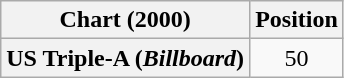<table class="wikitable plainrowheaders" style="text-align:center">
<tr>
<th>Chart (2000)</th>
<th>Position</th>
</tr>
<tr>
<th scope="row">US Triple-A (<em>Billboard</em>)</th>
<td>50</td>
</tr>
</table>
